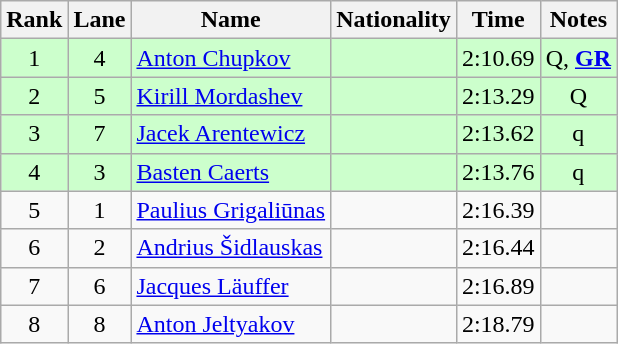<table class="wikitable sortable" style="text-align:center">
<tr>
<th>Rank</th>
<th>Lane</th>
<th>Name</th>
<th>Nationality</th>
<th>Time</th>
<th>Notes</th>
</tr>
<tr bgcolor=ccffcc>
<td>1</td>
<td>4</td>
<td align=left><a href='#'>Anton Chupkov</a></td>
<td align=left></td>
<td>2:10.69</td>
<td>Q, <strong><a href='#'>GR</a></strong></td>
</tr>
<tr bgcolor=ccffcc>
<td>2</td>
<td>5</td>
<td align=left><a href='#'>Kirill Mordashev</a></td>
<td align=left></td>
<td>2:13.29</td>
<td>Q</td>
</tr>
<tr bgcolor=ccffcc>
<td>3</td>
<td>7</td>
<td align=left><a href='#'>Jacek Arentewicz</a></td>
<td align=left></td>
<td>2:13.62</td>
<td>q</td>
</tr>
<tr bgcolor=ccffcc>
<td>4</td>
<td>3</td>
<td align=left><a href='#'>Basten Caerts</a></td>
<td align=left></td>
<td>2:13.76</td>
<td>q</td>
</tr>
<tr>
<td>5</td>
<td>1</td>
<td align=left><a href='#'>Paulius Grigaliūnas</a></td>
<td align=left></td>
<td>2:16.39</td>
<td></td>
</tr>
<tr>
<td>6</td>
<td>2</td>
<td align=left><a href='#'>Andrius Šidlauskas</a></td>
<td align=left></td>
<td>2:16.44</td>
<td></td>
</tr>
<tr>
<td>7</td>
<td>6</td>
<td align=left><a href='#'>Jacques Läuffer</a></td>
<td align=left></td>
<td>2:16.89</td>
<td></td>
</tr>
<tr>
<td>8</td>
<td>8</td>
<td align=left><a href='#'>Anton Jeltyakov</a></td>
<td align=left></td>
<td>2:18.79</td>
<td></td>
</tr>
</table>
